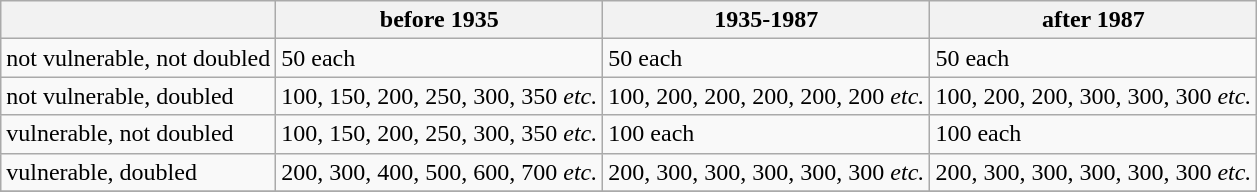<table class="wikitable">
<tr>
<th></th>
<th>before 1935</th>
<th>1935-1987</th>
<th>after 1987</th>
</tr>
<tr>
<td>not vulnerable, not doubled</td>
<td>50 each</td>
<td>50 each</td>
<td>50 each</td>
</tr>
<tr>
<td>not vulnerable, doubled</td>
<td>100, 150, 200, 250, 300, 350 <em>etc.</em></td>
<td>100, 200, 200, 200, 200, 200 <em>etc.</em></td>
<td>100, 200, 200, 300, 300, 300 <em>etc.</em></td>
</tr>
<tr>
<td>vulnerable, not doubled</td>
<td>100, 150, 200, 250, 300, 350 <em>etc.</em></td>
<td>100 each</td>
<td>100 each</td>
</tr>
<tr>
<td>vulnerable, doubled</td>
<td>200, 300, 400, 500, 600, 700 <em>etc.</em></td>
<td>200, 300, 300, 300, 300, 300 <em>etc.</em></td>
<td>200, 300, 300, 300, 300, 300 <em>etc.</em></td>
</tr>
<tr>
</tr>
</table>
